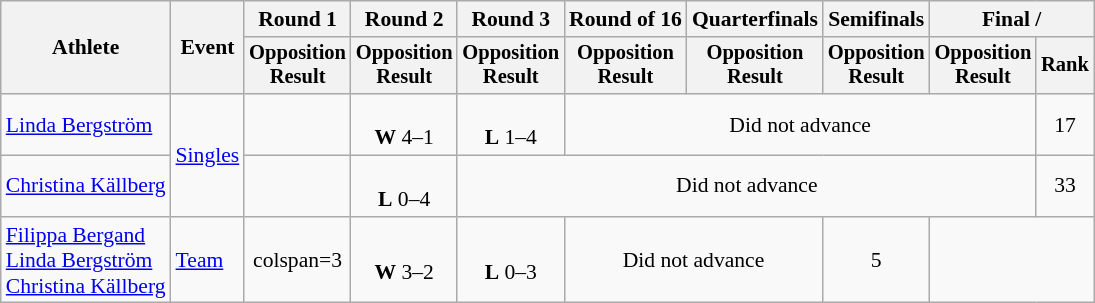<table class=wikitable style=font-size:90%;text-align:center>
<tr>
<th rowspan=2>Athlete</th>
<th rowspan=2>Event</th>
<th>Round 1</th>
<th>Round 2</th>
<th>Round 3</th>
<th>Round of 16</th>
<th>Quarterfinals</th>
<th>Semifinals</th>
<th colspan=2>Final / </th>
</tr>
<tr style=font-size:95%>
<th>Opposition<br>Result</th>
<th>Opposition<br>Result</th>
<th>Opposition<br>Result</th>
<th>Opposition<br>Result</th>
<th>Opposition<br>Result</th>
<th>Opposition<br>Result</th>
<th>Opposition<br>Result</th>
<th>Rank</th>
</tr>
<tr>
<td align=left><a href='#'>Linda Bergström</a></td>
<td align=left rowspan=2><a href='#'>Singles</a></td>
<td></td>
<td><br><strong>W</strong> 4–1</td>
<td><br><strong>L</strong> 1–4</td>
<td colspan=4>Did not advance</td>
<td>17</td>
</tr>
<tr align=center>
<td align=left><a href='#'>Christina Källberg</a></td>
<td></td>
<td><br><strong>L</strong> 0–4</td>
<td colspan=5>Did not advance</td>
<td>33</td>
</tr>
<tr>
<td align=left><a href='#'>Filippa Bergand</a><br><a href='#'>Linda Bergström</a><br><a href='#'>Christina Källberg</a></td>
<td align=left><a href='#'>Team</a></td>
<td>colspan=3 </td>
<td><br><strong>W</strong> 3–2</td>
<td><br><strong>L</strong> 0–3</td>
<td colspan=2>Did not advance</td>
<td>5</td>
</tr>
</table>
